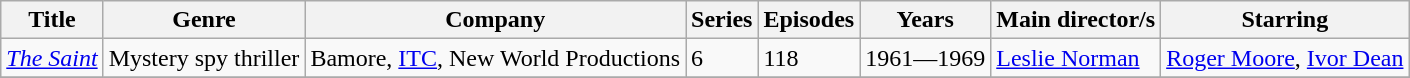<table class="wikitable unsortable">
<tr>
<th>Title</th>
<th>Genre</th>
<th>Company</th>
<th>Series</th>
<th>Episodes</th>
<th>Years</th>
<th>Main director/s</th>
<th>Starring</th>
</tr>
<tr>
<td><em><a href='#'>The Saint</a></em></td>
<td>Mystery spy thriller</td>
<td>Bamore, <a href='#'>ITC</a>, New World Productions</td>
<td>6</td>
<td>118</td>
<td>1961—1969</td>
<td><a href='#'>Leslie Norman</a></td>
<td><a href='#'>Roger Moore</a>, <a href='#'>Ivor Dean</a></td>
</tr>
<tr>
</tr>
</table>
